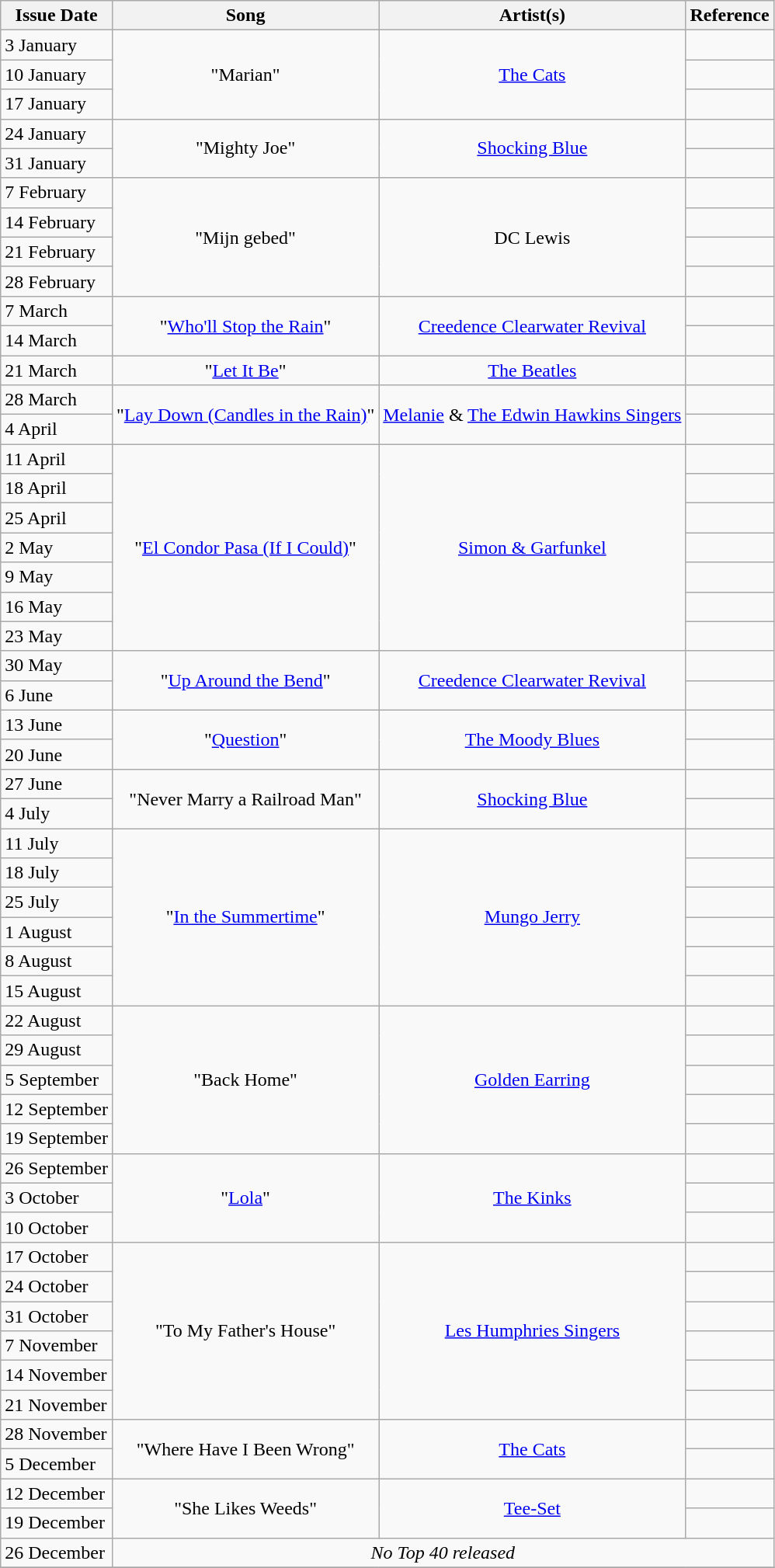<table class="wikitable">
<tr>
<th align="center">Issue Date</th>
<th align="center">Song</th>
<th align="center">Artist(s)</th>
<th align="center">Reference</th>
</tr>
<tr>
<td>3 January</td>
<td align="center" rowspan="3">"Marian"</td>
<td align="center" rowspan="3"><a href='#'>The Cats</a></td>
<td align="center"></td>
</tr>
<tr>
<td>10 January</td>
<td align="center"></td>
</tr>
<tr>
<td>17 January</td>
<td align="center"></td>
</tr>
<tr>
<td>24 January</td>
<td align="center" rowspan="2">"Mighty Joe"</td>
<td align="center" rowspan="2"><a href='#'>Shocking Blue</a></td>
<td align="center"></td>
</tr>
<tr>
<td>31 January</td>
<td align="center"></td>
</tr>
<tr>
<td>7 February</td>
<td align="center" rowspan="4">"Mijn gebed"</td>
<td align="center" rowspan="4">DC Lewis</td>
<td align="center"></td>
</tr>
<tr>
<td>14 February</td>
<td align="center"></td>
</tr>
<tr>
<td>21 February</td>
<td align="center"></td>
</tr>
<tr>
<td>28 February</td>
<td align="center"></td>
</tr>
<tr>
<td>7 March</td>
<td align="center" rowspan="2">"<a href='#'>Who'll Stop the Rain</a>"</td>
<td align="center" rowspan="2"><a href='#'>Creedence Clearwater Revival</a></td>
<td align="center"></td>
</tr>
<tr>
<td>14 March</td>
<td align="center"></td>
</tr>
<tr>
<td>21 March</td>
<td align="center">"<a href='#'>Let It Be</a>"</td>
<td align="center"><a href='#'>The Beatles</a></td>
<td align="center"></td>
</tr>
<tr>
<td>28 March</td>
<td align="center" rowspan="2">"<a href='#'>Lay Down (Candles in the Rain)</a>"</td>
<td align="center" rowspan="2"><a href='#'>Melanie</a> & <a href='#'>The Edwin Hawkins Singers</a></td>
<td align="center"></td>
</tr>
<tr>
<td>4 April</td>
<td align="center"></td>
</tr>
<tr>
<td>11 April</td>
<td align="center" rowspan="7">"<a href='#'>El Condor Pasa (If I Could)</a>"</td>
<td align="center" rowspan="7"><a href='#'>Simon & Garfunkel</a></td>
<td align="center"></td>
</tr>
<tr>
<td>18 April</td>
<td align="center"></td>
</tr>
<tr>
<td>25 April</td>
<td align="center"></td>
</tr>
<tr>
<td>2 May</td>
<td align="center"></td>
</tr>
<tr>
<td>9 May</td>
<td align="center"></td>
</tr>
<tr>
<td>16 May</td>
<td align="center"></td>
</tr>
<tr>
<td>23 May</td>
<td align="center"></td>
</tr>
<tr>
<td>30 May</td>
<td align="center" rowspan="2">"<a href='#'>Up Around the Bend</a>"</td>
<td align="center" rowspan="2"><a href='#'>Creedence Clearwater Revival</a></td>
<td align="center"></td>
</tr>
<tr>
<td>6 June</td>
<td align="center"></td>
</tr>
<tr>
<td>13 June</td>
<td align="center" rowspan="2">"<a href='#'>Question</a>"</td>
<td align="center" rowspan="2"><a href='#'>The Moody Blues</a></td>
<td align="center"></td>
</tr>
<tr>
<td>20 June</td>
<td align="center"></td>
</tr>
<tr>
<td>27 June</td>
<td align="center" rowspan="2">"Never Marry a Railroad Man"</td>
<td align="center" rowspan="2"><a href='#'>Shocking Blue</a></td>
<td align="center"></td>
</tr>
<tr>
<td>4 July</td>
<td align="center"></td>
</tr>
<tr>
<td>11 July</td>
<td align="center" rowspan="6">"<a href='#'>In the Summertime</a>"</td>
<td align="center" rowspan="6"><a href='#'>Mungo Jerry</a></td>
<td align="center"></td>
</tr>
<tr>
<td>18 July</td>
<td align="center"></td>
</tr>
<tr>
<td>25 July</td>
<td align="center"></td>
</tr>
<tr>
<td>1 August</td>
<td align="center"></td>
</tr>
<tr>
<td>8 August</td>
<td align="center"></td>
</tr>
<tr>
<td>15 August</td>
<td align="center"></td>
</tr>
<tr>
<td>22 August</td>
<td align="center" rowspan="5">"Back Home"</td>
<td align="center" rowspan="5"><a href='#'>Golden Earring</a></td>
<td align="center"></td>
</tr>
<tr>
<td>29 August</td>
<td align="center"></td>
</tr>
<tr>
<td>5 September</td>
<td align="center"></td>
</tr>
<tr>
<td>12 September</td>
<td align="center"></td>
</tr>
<tr>
<td>19 September</td>
<td align="center"></td>
</tr>
<tr>
<td>26 September</td>
<td align="center" rowspan="3">"<a href='#'>Lola</a>"</td>
<td align="center" rowspan="3"><a href='#'>The Kinks</a></td>
<td align="center"></td>
</tr>
<tr>
<td>3 October</td>
<td align="center"></td>
</tr>
<tr>
<td>10 October</td>
<td align="center"></td>
</tr>
<tr>
<td>17 October</td>
<td align="center" rowspan="6">"To My Father's House"</td>
<td align="center" rowspan="6"><a href='#'>Les Humphries Singers</a></td>
<td align="center"></td>
</tr>
<tr>
<td>24 October</td>
<td align="center"></td>
</tr>
<tr>
<td>31 October</td>
<td align="center"></td>
</tr>
<tr>
<td>7 November</td>
<td align="center"></td>
</tr>
<tr>
<td>14 November</td>
<td align="center"></td>
</tr>
<tr>
<td>21 November</td>
<td align="center"></td>
</tr>
<tr>
<td>28 November</td>
<td align="center" rowspan="2">"Where Have I Been Wrong"</td>
<td align="center" rowspan="2"><a href='#'>The Cats</a></td>
<td align="center"></td>
</tr>
<tr>
<td>5 December</td>
<td align="center"></td>
</tr>
<tr>
<td>12 December</td>
<td align="center" rowspan="2">"She Likes Weeds"</td>
<td align="center" rowspan="2"><a href='#'>Tee-Set</a></td>
<td align="center"></td>
</tr>
<tr>
<td>19 December</td>
<td align="center"></td>
</tr>
<tr>
<td>26 December</td>
<td align="center" colspan="3"><em>No Top 40 released</em></td>
</tr>
<tr>
</tr>
</table>
